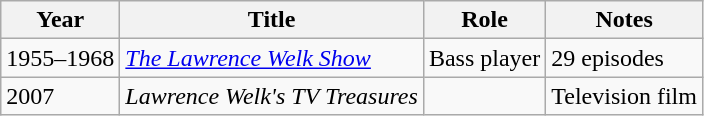<table class="wikitable sortable">
<tr>
<th>Year</th>
<th>Title</th>
<th>Role</th>
<th>Notes</th>
</tr>
<tr>
<td>1955–1968</td>
<td><em><a href='#'>The Lawrence Welk Show</a></em></td>
<td>Bass player</td>
<td>29 episodes</td>
</tr>
<tr>
<td>2007</td>
<td><em>Lawrence Welk's TV Treasures</em></td>
<td></td>
<td>Television film</td>
</tr>
</table>
